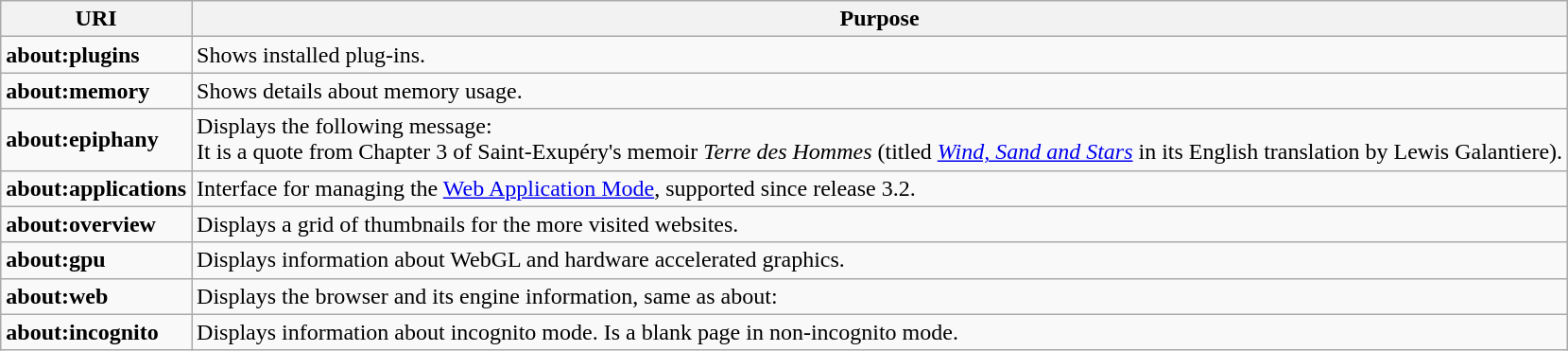<table class="wikitable">
<tr>
<th>URI</th>
<th>Purpose</th>
</tr>
<tr>
<td><strong>about:plugins</strong></td>
<td>Shows installed plug-ins.</td>
</tr>
<tr>
<td><strong>about:memory</strong></td>
<td>Shows details about memory usage.</td>
</tr>
<tr>
<td><strong>about:epiphany</strong></td>
<td>Displays the following message:<br>
It is a quote from Chapter 3 of Saint-Exupéry's memoir <em>Terre des Hommes</em> (titled <em><a href='#'>Wind, Sand and Stars</a></em> in its English translation by Lewis Galantiere).</td>
</tr>
<tr>
<td><strong>about:applications</strong></td>
<td>Interface for managing the <a href='#'>Web Application Mode</a>, supported since release 3.2.</td>
</tr>
<tr>
<td><strong>about:overview</strong></td>
<td>Displays a grid of thumbnails for the more visited websites.</td>
</tr>
<tr>
<td><strong>about:gpu</strong></td>
<td>Displays information about WebGL and hardware accelerated graphics.</td>
</tr>
<tr>
<td><strong>about:web</strong></td>
<td>Displays the browser and its engine information, same as about:</td>
</tr>
<tr>
<td><strong>about:incognito</strong></td>
<td>Displays information about incognito mode. Is a blank page in non-incognito mode.</td>
</tr>
</table>
